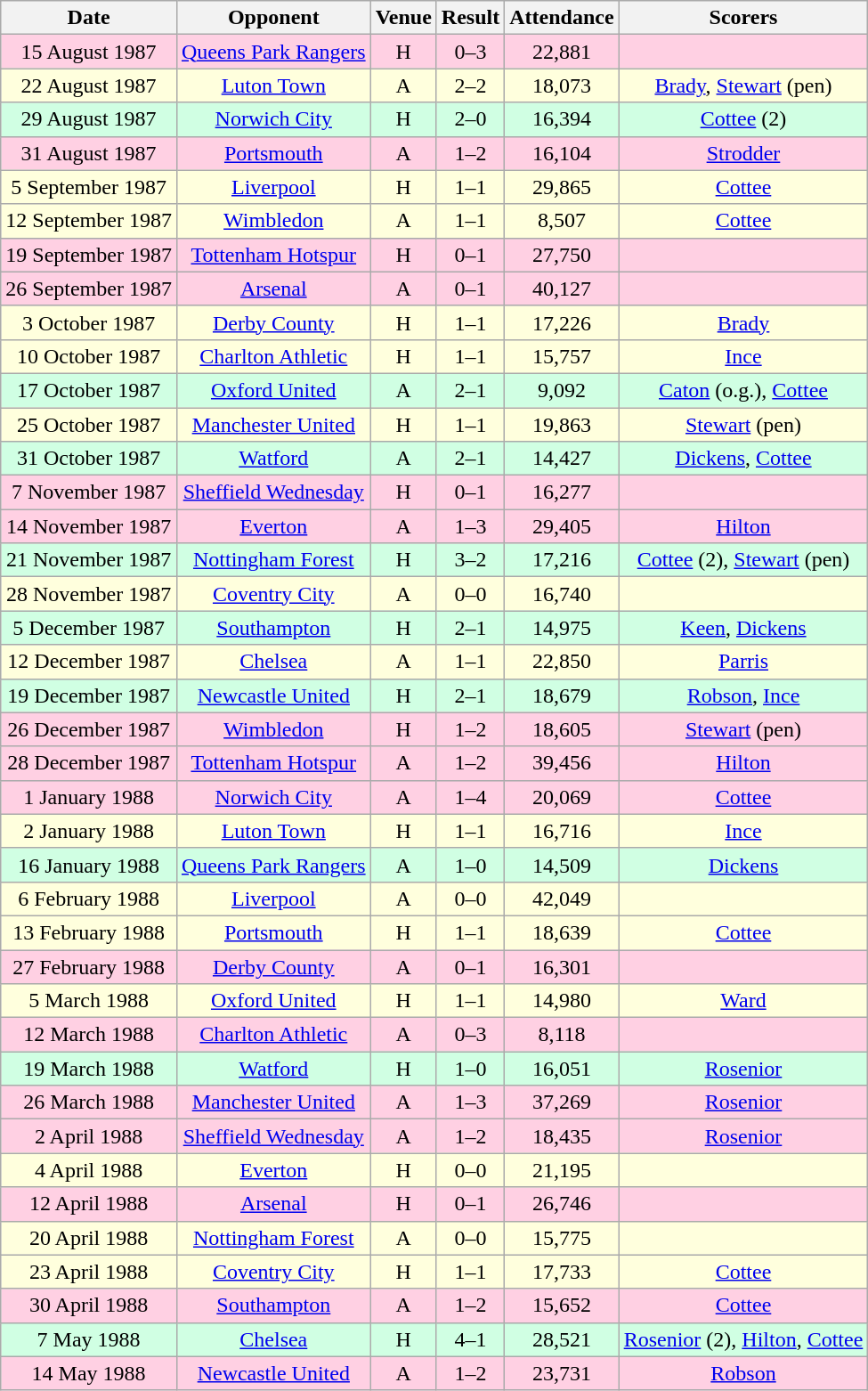<table class="wikitable sortable" style="font-size:100%; text-align:center">
<tr>
<th>Date</th>
<th>Opponent</th>
<th>Venue</th>
<th>Result</th>
<th>Attendance</th>
<th>Scorers</th>
</tr>
<tr style="background-color: #ffd0e3;">
<td>15 August 1987</td>
<td><a href='#'>Queens Park Rangers</a></td>
<td>H</td>
<td>0–3</td>
<td>22,881</td>
<td></td>
</tr>
<tr style="background-color: #ffffdd;">
<td>22 August 1987</td>
<td><a href='#'>Luton Town</a></td>
<td>A</td>
<td>2–2</td>
<td>18,073</td>
<td><a href='#'>Brady</a>, <a href='#'>Stewart</a> (pen)</td>
</tr>
<tr style="background-color: #d0ffe3;">
<td>29 August 1987</td>
<td><a href='#'>Norwich City</a></td>
<td>H</td>
<td>2–0</td>
<td>16,394</td>
<td><a href='#'>Cottee</a> (2)</td>
</tr>
<tr style="background-color: #ffd0e3;">
<td>31 August 1987</td>
<td><a href='#'>Portsmouth</a></td>
<td>A</td>
<td>1–2</td>
<td>16,104</td>
<td><a href='#'>Strodder</a></td>
</tr>
<tr style="background-color: #ffffdd;">
<td>5 September 1987</td>
<td><a href='#'>Liverpool</a></td>
<td>H</td>
<td>1–1</td>
<td>29,865</td>
<td><a href='#'>Cottee</a></td>
</tr>
<tr style="background-color: #ffffdd;">
<td>12 September 1987</td>
<td><a href='#'>Wimbledon</a></td>
<td>A</td>
<td>1–1</td>
<td>8,507</td>
<td><a href='#'>Cottee</a></td>
</tr>
<tr style="background-color: #ffd0e3;">
<td>19 September 1987</td>
<td><a href='#'>Tottenham Hotspur</a></td>
<td>H</td>
<td>0–1</td>
<td>27,750</td>
<td></td>
</tr>
<tr style="background-color: #ffd0e3;">
<td>26 September 1987</td>
<td><a href='#'>Arsenal</a></td>
<td>A</td>
<td>0–1</td>
<td>40,127</td>
<td></td>
</tr>
<tr style="background-color: #ffffdd;">
<td>3 October 1987</td>
<td><a href='#'>Derby County</a></td>
<td>H</td>
<td>1–1</td>
<td>17,226</td>
<td><a href='#'>Brady</a></td>
</tr>
<tr style="background-color: #ffffdd;">
<td>10 October 1987</td>
<td><a href='#'>Charlton Athletic</a></td>
<td>H</td>
<td>1–1</td>
<td>15,757</td>
<td><a href='#'>Ince</a></td>
</tr>
<tr style="background-color: #d0ffe3;">
<td>17 October 1987</td>
<td><a href='#'>Oxford United</a></td>
<td>A</td>
<td>2–1</td>
<td>9,092</td>
<td><a href='#'>Caton</a> (o.g.), <a href='#'>Cottee</a></td>
</tr>
<tr style="background-color: #ffffdd;">
<td>25 October 1987</td>
<td><a href='#'>Manchester United</a></td>
<td>H</td>
<td>1–1</td>
<td>19,863</td>
<td><a href='#'>Stewart</a> (pen)</td>
</tr>
<tr style="background-color: #d0ffe3;">
<td>31 October 1987</td>
<td><a href='#'>Watford</a></td>
<td>A</td>
<td>2–1</td>
<td>14,427</td>
<td><a href='#'>Dickens</a>, <a href='#'>Cottee</a></td>
</tr>
<tr style="background-color: #ffd0e3;">
<td>7 November 1987</td>
<td><a href='#'>Sheffield Wednesday</a></td>
<td>H</td>
<td>0–1</td>
<td>16,277</td>
<td></td>
</tr>
<tr style="background-color: #ffd0e3;">
<td>14 November 1987</td>
<td><a href='#'>Everton</a></td>
<td>A</td>
<td>1–3</td>
<td>29,405</td>
<td><a href='#'>Hilton</a></td>
</tr>
<tr style="background-color: #d0ffe3;">
<td>21 November 1987</td>
<td><a href='#'>Nottingham Forest</a></td>
<td>H</td>
<td>3–2</td>
<td>17,216</td>
<td><a href='#'>Cottee</a> (2), <a href='#'>Stewart</a> (pen)</td>
</tr>
<tr style="background-color: #ffffdd;">
<td>28 November 1987</td>
<td><a href='#'>Coventry City</a></td>
<td>A</td>
<td>0–0</td>
<td>16,740</td>
<td></td>
</tr>
<tr style="background-color: #d0ffe3;">
<td>5 December 1987</td>
<td><a href='#'>Southampton</a></td>
<td>H</td>
<td>2–1</td>
<td>14,975</td>
<td><a href='#'>Keen</a>, <a href='#'>Dickens</a></td>
</tr>
<tr style="background-color: #ffffdd;">
<td>12 December 1987</td>
<td><a href='#'>Chelsea</a></td>
<td>A</td>
<td>1–1</td>
<td>22,850</td>
<td><a href='#'>Parris</a></td>
</tr>
<tr style="background-color: #d0ffe3;">
<td>19 December 1987</td>
<td><a href='#'>Newcastle United</a></td>
<td>H</td>
<td>2–1</td>
<td>18,679</td>
<td><a href='#'>Robson</a>, <a href='#'>Ince</a></td>
</tr>
<tr style="background-color: #ffd0e3;">
<td>26 December 1987</td>
<td><a href='#'>Wimbledon</a></td>
<td>H</td>
<td>1–2</td>
<td>18,605</td>
<td><a href='#'>Stewart</a> (pen)</td>
</tr>
<tr style="background-color: #ffd0e3;">
<td>28 December 1987</td>
<td><a href='#'>Tottenham Hotspur</a></td>
<td>A</td>
<td>1–2</td>
<td>39,456</td>
<td><a href='#'>Hilton</a></td>
</tr>
<tr style="background-color: #ffd0e3;">
<td>1 January 1988</td>
<td><a href='#'>Norwich City</a></td>
<td>A</td>
<td>1–4</td>
<td>20,069</td>
<td><a href='#'>Cottee</a></td>
</tr>
<tr style="background-color: #ffffdd;">
<td>2 January 1988</td>
<td><a href='#'>Luton Town</a></td>
<td>H</td>
<td>1–1</td>
<td>16,716</td>
<td><a href='#'>Ince</a></td>
</tr>
<tr style="background-color: #d0ffe3;">
<td>16 January 1988</td>
<td><a href='#'>Queens Park Rangers</a></td>
<td>A</td>
<td>1–0</td>
<td>14,509</td>
<td><a href='#'>Dickens</a></td>
</tr>
<tr style="background-color: #ffffdd;">
<td>6 February 1988</td>
<td><a href='#'>Liverpool</a></td>
<td>A</td>
<td>0–0</td>
<td>42,049</td>
<td></td>
</tr>
<tr style="background-color: #ffffdd;">
<td>13 February 1988</td>
<td><a href='#'>Portsmouth</a></td>
<td>H</td>
<td>1–1</td>
<td>18,639</td>
<td><a href='#'>Cottee</a></td>
</tr>
<tr style="background-color: #ffd0e3;">
<td>27 February 1988</td>
<td><a href='#'>Derby County</a></td>
<td>A</td>
<td>0–1</td>
<td>16,301</td>
<td></td>
</tr>
<tr style="background-color: #ffffdd;">
<td>5 March 1988</td>
<td><a href='#'>Oxford United</a></td>
<td>H</td>
<td>1–1</td>
<td>14,980</td>
<td><a href='#'>Ward</a></td>
</tr>
<tr style="background-color: #ffd0e3;">
<td>12 March 1988</td>
<td><a href='#'>Charlton Athletic</a></td>
<td>A</td>
<td>0–3</td>
<td>8,118</td>
<td></td>
</tr>
<tr style="background-color: #d0ffe3;">
<td>19 March 1988</td>
<td><a href='#'>Watford</a></td>
<td>H</td>
<td>1–0</td>
<td>16,051</td>
<td><a href='#'>Rosenior</a></td>
</tr>
<tr style="background-color: #ffd0e3;">
<td>26 March 1988</td>
<td><a href='#'>Manchester United</a></td>
<td>A</td>
<td>1–3</td>
<td>37,269</td>
<td><a href='#'>Rosenior</a></td>
</tr>
<tr style="background-color: #ffd0e3;">
<td>2 April 1988</td>
<td><a href='#'>Sheffield Wednesday</a></td>
<td>A</td>
<td>1–2</td>
<td>18,435</td>
<td><a href='#'>Rosenior</a></td>
</tr>
<tr style="background-color: #ffffdd;">
<td>4 April 1988</td>
<td><a href='#'>Everton</a></td>
<td>H</td>
<td>0–0</td>
<td>21,195</td>
<td></td>
</tr>
<tr style="background-color: #ffd0e3;">
<td>12 April 1988</td>
<td><a href='#'>Arsenal</a></td>
<td>H</td>
<td>0–1</td>
<td>26,746</td>
<td></td>
</tr>
<tr style="background-color: #ffffdd;">
<td>20 April 1988</td>
<td><a href='#'>Nottingham Forest</a></td>
<td>A</td>
<td>0–0</td>
<td>15,775</td>
<td></td>
</tr>
<tr style="background-color: #ffffdd;">
<td>23 April 1988</td>
<td><a href='#'>Coventry City</a></td>
<td>H</td>
<td>1–1</td>
<td>17,733</td>
<td><a href='#'>Cottee</a></td>
</tr>
<tr style="background-color: #ffd0e3;">
<td>30 April 1988</td>
<td><a href='#'>Southampton</a></td>
<td>A</td>
<td>1–2</td>
<td>15,652</td>
<td><a href='#'>Cottee</a></td>
</tr>
<tr style="background-color: #d0ffe3;">
<td>7 May 1988</td>
<td><a href='#'>Chelsea</a></td>
<td>H</td>
<td>4–1</td>
<td>28,521</td>
<td><a href='#'>Rosenior</a> (2), <a href='#'>Hilton</a>, <a href='#'>Cottee</a></td>
</tr>
<tr style="background-color: #ffd0e3;">
<td>14 May 1988</td>
<td><a href='#'>Newcastle United</a></td>
<td>A</td>
<td>1–2</td>
<td>23,731</td>
<td><a href='#'>Robson</a></td>
</tr>
</table>
